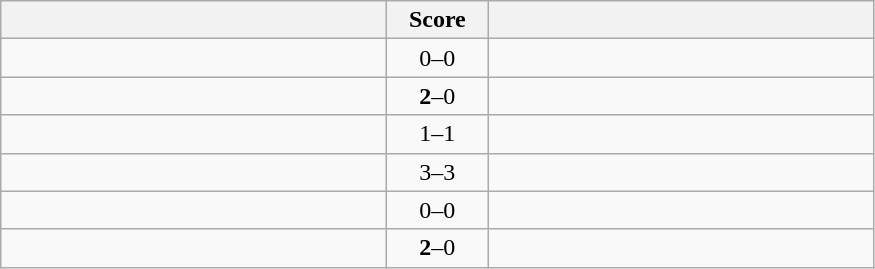<table class="wikitable" style="text-align: center;">
<tr>
<th width=250></th>
<th width=60>Score</th>
<th width=250></th>
</tr>
<tr>
<td align=left></td>
<td>0–0</td>
<td align=left></td>
</tr>
<tr>
<td align=left><strong></strong></td>
<td><strong>2</strong>–0</td>
<td align=left></td>
</tr>
<tr>
<td align=left></td>
<td>1–1</td>
<td align=left></td>
</tr>
<tr>
<td align=left></td>
<td>3–3</td>
<td align=left></td>
</tr>
<tr>
<td align=left></td>
<td>0–0</td>
<td align=left></td>
</tr>
<tr>
<td align=left><strong></strong></td>
<td><strong>2</strong>–0</td>
<td align=left></td>
</tr>
</table>
